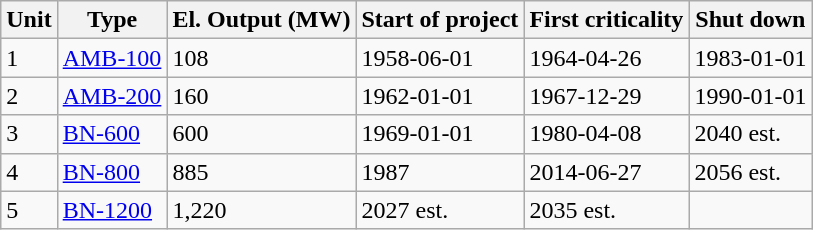<table class="wikitable">
<tr>
<th>Unit</th>
<th>Type</th>
<th>El. Output (MW)</th>
<th>Start of project</th>
<th>First criticality</th>
<th>Shut down</th>
</tr>
<tr>
<td>1</td>
<td><a href='#'>AMB-100</a></td>
<td>108</td>
<td>1958-06-01</td>
<td>1964-04-26</td>
<td>1983-01-01</td>
</tr>
<tr>
<td>2</td>
<td><a href='#'>AMB-200</a></td>
<td>160</td>
<td>1962-01-01</td>
<td>1967-12-29</td>
<td>1990-01-01</td>
</tr>
<tr>
<td>3</td>
<td><a href='#'>BN-600</a></td>
<td>600</td>
<td>1969-01-01</td>
<td>1980-04-08</td>
<td>2040 est.</td>
</tr>
<tr>
<td>4</td>
<td><a href='#'>BN-800</a></td>
<td>885</td>
<td>1987</td>
<td>2014-06-27</td>
<td>2056 est.</td>
</tr>
<tr>
<td>5</td>
<td><a href='#'>BN-1200</a></td>
<td>1,220</td>
<td>2027 est.</td>
<td>2035 est.</td>
<td></td>
</tr>
</table>
